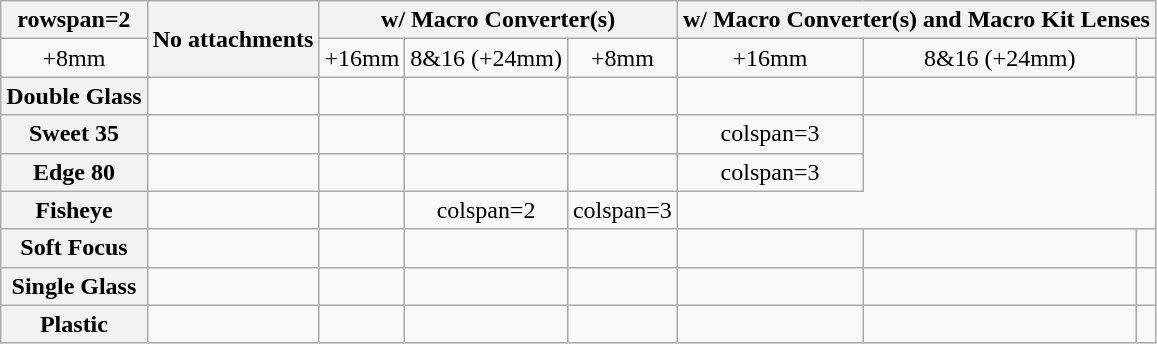<table class="wikitable" style="font-size:100%;text-align:center;">
<tr>
<th>rowspan=2 </th>
<th rowspan=2>No attachments</th>
<th colspan=3>w/ Macro Converter(s)</th>
<th colspan=3>w/ Macro Converter(s) and Macro Kit Lenses</th>
</tr>
<tr>
<td>+8mm</td>
<td>+16mm</td>
<td>8&16 (+24mm)</td>
<td>+8mm</td>
<td>+16mm</td>
<td>8&16 (+24mm)</td>
</tr>
<tr>
<th>Double Glass</th>
<td></td>
<td></td>
<td></td>
<td></td>
<td></td>
<td></td>
<td></td>
</tr>
<tr>
<th>Sweet 35</th>
<td></td>
<td></td>
<td></td>
<td></td>
<td>colspan=3 </td>
</tr>
<tr>
<th>Edge 80</th>
<td></td>
<td></td>
<td></td>
<td></td>
<td>colspan=3 </td>
</tr>
<tr>
<th>Fisheye</th>
<td></td>
<td></td>
<td>colspan=2 </td>
<td>colspan=3 </td>
</tr>
<tr>
<th>Soft Focus</th>
<td></td>
<td></td>
<td></td>
<td></td>
<td></td>
<td></td>
<td></td>
</tr>
<tr>
<th>Single Glass</th>
<td></td>
<td></td>
<td></td>
<td></td>
<td></td>
<td></td>
<td></td>
</tr>
<tr>
<th>Plastic</th>
<td></td>
<td></td>
<td></td>
<td></td>
<td></td>
<td></td>
<td></td>
</tr>
</table>
